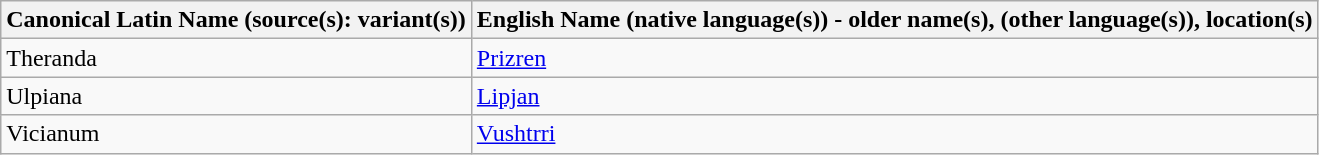<table class="wikitable">
<tr>
<th>Canonical Latin Name (source(s): variant(s))</th>
<th>English Name (native language(s)) - older name(s), (other language(s)), location(s)</th>
</tr>
<tr>
<td>Theranda</td>
<td><a href='#'>Prizren</a></td>
</tr>
<tr>
<td>Ulpiana</td>
<td><a href='#'>Lipjan</a></td>
</tr>
<tr>
<td>Vicianum</td>
<td><a href='#'>Vushtrri</a></td>
</tr>
</table>
